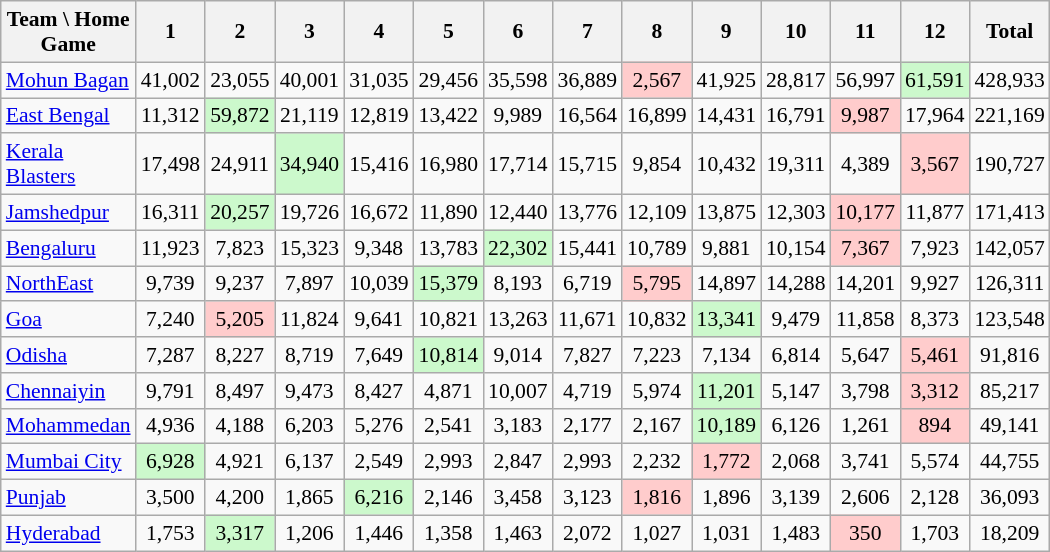<table class="wikitable sortable" style="font-size: 90%; text-align:center;">
<tr>
<th style="width:76px;">Team \ Home Game</th>
<th style="text-align:center">1</th>
<th style="text-align:center">2</th>
<th style="text-align:center">3</th>
<th style="text-align:center">4</th>
<th style="text-align:center">5</th>
<th style="text-align:center">6</th>
<th style="text-align:center">7</th>
<th style="text-align:center">8</th>
<th style="text-align:center">9</th>
<th style="text-align:center">10</th>
<th style="text-align:center">11</th>
<th style="text-align:center">12</th>
<th style="text-align:center">Total</th>
</tr>
<tr>
<td style="text-align:left"><span><a href='#'>Mohun Bagan</a></span></td>
<td>41,002</td>
<td>23,055</td>
<td>40,001</td>
<td>31,035</td>
<td>29,456</td>
<td>35,598</td>
<td>36,889</td>
<td style="background:#FFCCCC">2,567</td>
<td>41,925</td>
<td>28,817</td>
<td>56,997</td>
<td style="background:#CCF9CC">61,591</td>
<td>428,933</td>
</tr>
<tr>
<td style="text-align:left"><a href='#'>East Bengal</a></td>
<td>11,312</td>
<td style="background:#CCF9CC">59,872</td>
<td>21,119</td>
<td>12,819</td>
<td>13,422</td>
<td>9,989</td>
<td>16,564</td>
<td>16,899</td>
<td>14,431</td>
<td>16,791</td>
<td style="background:#FFCCCC">9,987</td>
<td>17,964</td>
<td>221,169</td>
</tr>
<tr>
<td style="text-align:left"><a href='#'>Kerala Blasters</a></td>
<td>17,498</td>
<td>24,911</td>
<td style="background:#CCF9CC">34,940</td>
<td>15,416</td>
<td>16,980</td>
<td>17,714</td>
<td>15,715</td>
<td>9,854</td>
<td>10,432</td>
<td>19,311</td>
<td>4,389</td>
<td style="background:#FFCCCC">3,567</td>
<td>190,727</td>
</tr>
<tr>
<td style="text-align:left"><a href='#'>Jamshedpur</a></td>
<td>16,311</td>
<td style="background:#CCF9CC">20,257</td>
<td>19,726</td>
<td>16,672</td>
<td>11,890</td>
<td>12,440</td>
<td>13,776</td>
<td>12,109</td>
<td>13,875</td>
<td>12,303</td>
<td style="background:#FFCCCC">10,177</td>
<td>11,877</td>
<td>171,413</td>
</tr>
<tr>
<td style="text-align:left"><a href='#'>Bengaluru</a></td>
<td>11,923</td>
<td>7,823</td>
<td>15,323</td>
<td>9,348</td>
<td>13,783</td>
<td style="background:#CCF9CC">22,302</td>
<td>15,441</td>
<td>10,789</td>
<td>9,881</td>
<td>10,154</td>
<td style="background:#FFCCCC">7,367</td>
<td>7,923</td>
<td>142,057</td>
</tr>
<tr>
<td style="text-align:left"><a href='#'>NorthEast</a></td>
<td>9,739</td>
<td>9,237</td>
<td>7,897</td>
<td>10,039</td>
<td style="background:#CCF9CC">15,379</td>
<td>8,193</td>
<td>6,719</td>
<td style="background:#FFCCCC">5,795</td>
<td>14,897</td>
<td>14,288</td>
<td>14,201</td>
<td>9,927</td>
<td>126,311</td>
</tr>
<tr>
<td style="text-align:left"><a href='#'>Goa</a></td>
<td>7,240</td>
<td style="background:#FFCCCC">5,205</td>
<td>11,824</td>
<td>9,641</td>
<td>10,821</td>
<td>13,263</td>
<td>11,671</td>
<td>10,832</td>
<td style="background:#CCF9CC">13,341</td>
<td>9,479</td>
<td>11,858</td>
<td>8,373</td>
<td>123,548</td>
</tr>
<tr>
<td style="text-align:left"><a href='#'>Odisha</a></td>
<td>7,287</td>
<td>8,227</td>
<td>8,719</td>
<td>7,649</td>
<td style="background:#CCF9CC">10,814</td>
<td>9,014</td>
<td>7,827</td>
<td>7,223</td>
<td>7,134</td>
<td>6,814</td>
<td>5,647</td>
<td style="background:#FFCCCC">5,461</td>
<td>91,816</td>
</tr>
<tr>
<td style="text-align:left"><a href='#'>Chennaiyin</a></td>
<td>9,791</td>
<td>8,497</td>
<td>9,473</td>
<td>8,427</td>
<td>4,871</td>
<td>10,007</td>
<td>4,719</td>
<td>5,974</td>
<td style="background:#CCF9CC">11,201</td>
<td>5,147</td>
<td>3,798</td>
<td style="background:#FFCCCC">3,312</td>
<td>85,217</td>
</tr>
<tr>
<td style="text-align:left"><a href='#'>Mohammedan</a></td>
<td>4,936</td>
<td>4,188</td>
<td>6,203</td>
<td>5,276</td>
<td>2,541</td>
<td>3,183</td>
<td>2,177</td>
<td>2,167</td>
<td style="background:#CCF9CC">10,189</td>
<td>6,126</td>
<td>1,261</td>
<td style="background:#FFCCCC">894</td>
<td>49,141</td>
</tr>
<tr>
<td style="text-align:left"><a href='#'>Mumbai City</a></td>
<td style="background:#CCF9CC">6,928</td>
<td>4,921</td>
<td>6,137</td>
<td>2,549</td>
<td>2,993</td>
<td>2,847</td>
<td>2,993</td>
<td>2,232</td>
<td style="background:#FFCCCC">1,772</td>
<td>2,068</td>
<td>3,741</td>
<td>5,574</td>
<td>44,755</td>
</tr>
<tr>
<td style="text-align:left"><a href='#'>Punjab</a></td>
<td>3,500</td>
<td>4,200</td>
<td>1,865</td>
<td style="background:#CCF9CC">6,216</td>
<td>2,146</td>
<td>3,458</td>
<td>3,123</td>
<td style="background:#FFCCCC">1,816</td>
<td>1,896</td>
<td>3,139</td>
<td>2,606</td>
<td>2,128</td>
<td>36,093</td>
</tr>
<tr>
<td style="text-align:left"><a href='#'>Hyderabad</a></td>
<td>1,753</td>
<td style="background:#CCF9CC">3,317</td>
<td>1,206</td>
<td>1,446</td>
<td>1,358</td>
<td>1,463</td>
<td>2,072</td>
<td>1,027</td>
<td>1,031</td>
<td>1,483</td>
<td style="background:#FFCCCC">350</td>
<td>1,703</td>
<td>18,209</td>
</tr>
</table>
